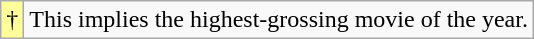<table class="wikitable">
<tr>
<td style="background-color:#FFFF99">†</td>
<td>This implies the highest-grossing movie of the year.</td>
</tr>
</table>
